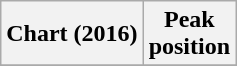<table class="wikitable sortable plainrowheaders" style="text-align:center">
<tr>
<th scope="col">Chart (2016)</th>
<th scope="col">Peak<br> position</th>
</tr>
<tr>
</tr>
</table>
